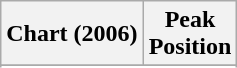<table class="wikitable">
<tr>
<th>Chart (2006)</th>
<th>Peak<br>Position</th>
</tr>
<tr>
</tr>
<tr>
</tr>
</table>
